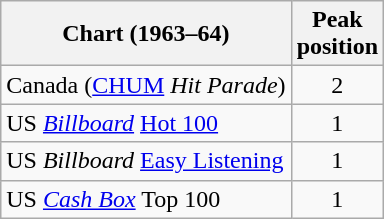<table class="wikitable">
<tr>
<th align="left">Chart (1963–64)</th>
<th align="left">Peak<br>position</th>
</tr>
<tr>
<td>Canada (<a href='#'>CHUM</a> <em>Hit Parade</em>)</td>
<td style="text-align:center;">2</td>
</tr>
<tr>
<td align="left">US <em><a href='#'>Billboard</a></em> <a href='#'>Hot 100</a></td>
<td style="text-align:center;">1</td>
</tr>
<tr>
<td align="left">US <em>Billboard</em> <a href='#'>Easy Listening</a></td>
<td style="text-align:center;">1</td>
</tr>
<tr>
<td align="left">US <em><a href='#'>Cash Box</a></em> Top 100</td>
<td style="text-align:center;">1</td>
</tr>
</table>
